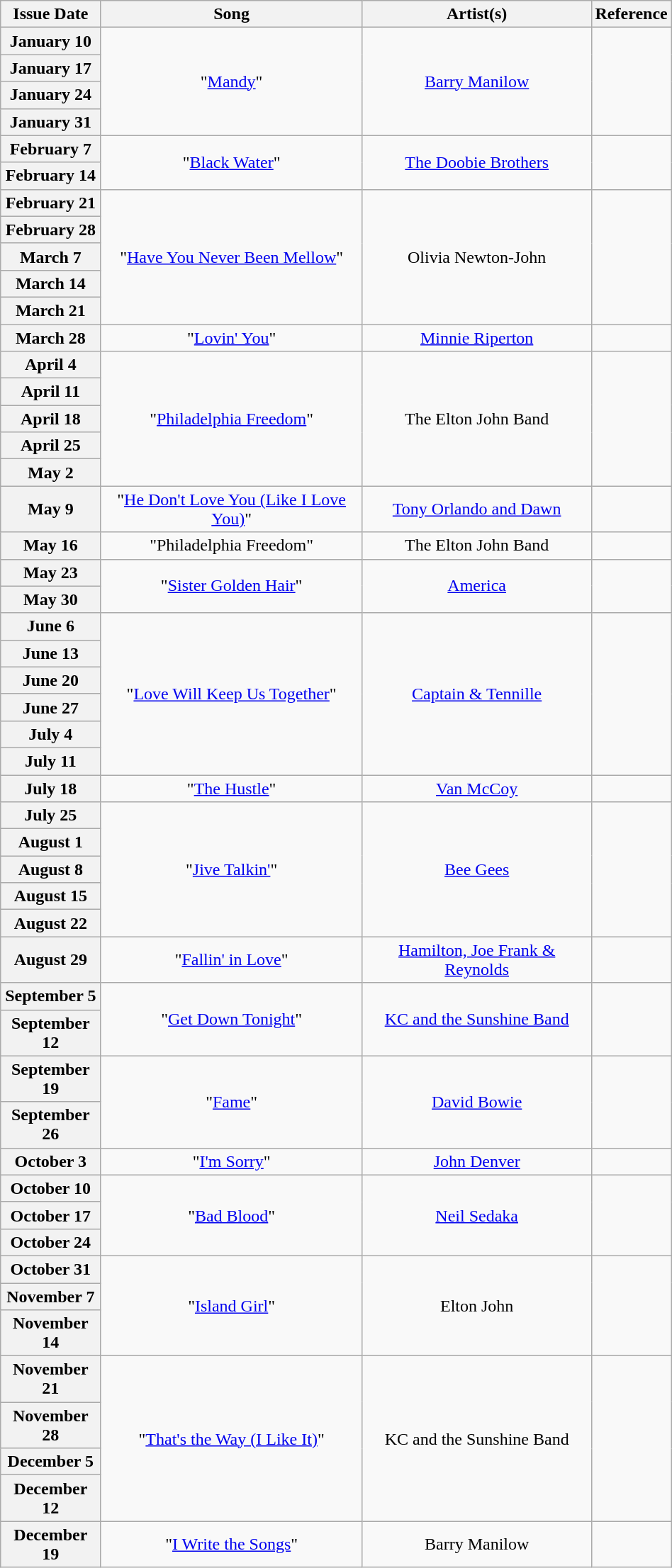<table class="wikitable plainrowheaders" style="text-align: center" width="50%">
<tr>
<th width=15%>Issue Date</th>
<th width=40%>Song</th>
<th width=35%>Artist(s)</th>
<th width=10%>Reference</th>
</tr>
<tr>
<th scope="row">January 10</th>
<td rowspan="4">"<a href='#'>Mandy</a>"</td>
<td rowspan="4"><a href='#'>Barry Manilow</a></td>
<td rowspan="4"></td>
</tr>
<tr>
<th scope="row">January 17</th>
</tr>
<tr>
<th scope="row">January 24</th>
</tr>
<tr>
<th scope="row">January 31</th>
</tr>
<tr>
<th scope="row">February 7</th>
<td rowspan="2">"<a href='#'>Black Water</a>"</td>
<td rowspan="2"><a href='#'>The Doobie Brothers</a></td>
<td rowspan="2"></td>
</tr>
<tr>
<th scope="row">February 14</th>
</tr>
<tr>
<th scope="row">February 21</th>
<td rowspan="5">"<a href='#'>Have You Never Been Mellow</a>"</td>
<td rowspan="5">Olivia Newton-John</td>
<td rowspan="5"></td>
</tr>
<tr>
<th scope="row">February 28</th>
</tr>
<tr>
<th scope="row">March 7</th>
</tr>
<tr>
<th scope="row">March 14</th>
</tr>
<tr>
<th scope="row">March 21</th>
</tr>
<tr>
<th scope="row">March 28</th>
<td>"<a href='#'>Lovin' You</a>"</td>
<td><a href='#'>Minnie Riperton</a></td>
<td></td>
</tr>
<tr>
<th scope="row">April 4</th>
<td rowspan="5">"<a href='#'>Philadelphia Freedom</a>"</td>
<td rowspan="5">The Elton John Band</td>
<td rowspan="5"></td>
</tr>
<tr>
<th scope="row">April 11</th>
</tr>
<tr>
<th scope="row">April 18</th>
</tr>
<tr>
<th scope="row">April 25</th>
</tr>
<tr>
<th scope="row">May 2</th>
</tr>
<tr>
<th scope="row">May 9</th>
<td>"<a href='#'>He Don't Love You (Like I Love You)</a>"</td>
<td><a href='#'>Tony Orlando and Dawn</a></td>
<td></td>
</tr>
<tr>
<th scope="row">May 16</th>
<td>"Philadelphia Freedom"</td>
<td>The Elton John Band</td>
<td></td>
</tr>
<tr>
<th scope="row">May 23</th>
<td rowspan="2">"<a href='#'>Sister Golden Hair</a>"</td>
<td rowspan="2"><a href='#'>America</a></td>
<td rowspan="2"></td>
</tr>
<tr>
<th scope="row">May 30</th>
</tr>
<tr>
<th scope="row">June 6</th>
<td rowspan="6">"<a href='#'>Love Will Keep Us Together</a>"</td>
<td rowspan="6"><a href='#'>Captain & Tennille</a></td>
<td rowspan="6"></td>
</tr>
<tr>
<th scope="row">June 13</th>
</tr>
<tr>
<th scope="row">June 20</th>
</tr>
<tr>
<th scope="row">June 27</th>
</tr>
<tr>
<th scope="row">July 4</th>
</tr>
<tr>
<th scope="row">July 11</th>
</tr>
<tr>
<th scope="row">July 18</th>
<td>"<a href='#'>The Hustle</a>"</td>
<td><a href='#'>Van McCoy</a></td>
<td></td>
</tr>
<tr>
<th scope="row">July 25</th>
<td rowspan="5">"<a href='#'>Jive Talkin'</a>"</td>
<td rowspan="5"><a href='#'>Bee Gees</a></td>
<td rowspan="5"></td>
</tr>
<tr>
<th scope="row">August 1</th>
</tr>
<tr>
<th scope="row">August 8</th>
</tr>
<tr>
<th scope="row">August 15</th>
</tr>
<tr>
<th scope="row">August 22</th>
</tr>
<tr>
<th scope="row">August 29</th>
<td>"<a href='#'>Fallin' in Love</a>"</td>
<td><a href='#'>Hamilton, Joe Frank & Reynolds</a></td>
<td></td>
</tr>
<tr>
<th scope="row">September 5</th>
<td rowspan="2">"<a href='#'>Get Down Tonight</a>"</td>
<td rowspan="2"><a href='#'>KC and the Sunshine Band</a></td>
<td rowspan="2"></td>
</tr>
<tr>
<th scope="row">September 12</th>
</tr>
<tr>
<th scope="row">September 19</th>
<td rowspan="2">"<a href='#'>Fame</a>"</td>
<td rowspan="2"><a href='#'>David Bowie</a></td>
<td rowspan="2"></td>
</tr>
<tr>
<th scope="row">September 26</th>
</tr>
<tr>
<th scope="row">October 3</th>
<td>"<a href='#'>I'm Sorry</a>"</td>
<td><a href='#'>John Denver</a></td>
<td></td>
</tr>
<tr>
<th scope="row">October 10</th>
<td rowspan="3">"<a href='#'>Bad Blood</a>"</td>
<td rowspan="3"><a href='#'>Neil Sedaka</a></td>
<td rowspan="3"></td>
</tr>
<tr>
<th scope="row">October 17</th>
</tr>
<tr>
<th scope="row">October 24</th>
</tr>
<tr>
<th scope="row">October 31</th>
<td rowspan="3">"<a href='#'>Island Girl</a>"</td>
<td rowspan="3">Elton John</td>
<td rowspan="3"></td>
</tr>
<tr>
<th scope="row">November 7</th>
</tr>
<tr>
<th scope="row">November 14</th>
</tr>
<tr>
<th scope="row">November 21</th>
<td rowspan="4">"<a href='#'>That's the Way (I Like It)</a>"</td>
<td rowspan="4">KC and the Sunshine Band</td>
<td rowspan="4"></td>
</tr>
<tr>
<th scope="row">November 28</th>
</tr>
<tr>
<th scope="row">December 5</th>
</tr>
<tr>
<th scope="row">December 12</th>
</tr>
<tr>
<th scope="row">December 19</th>
<td>"<a href='#'>I Write the Songs</a>"</td>
<td>Barry Manilow</td>
<td></td>
</tr>
</table>
